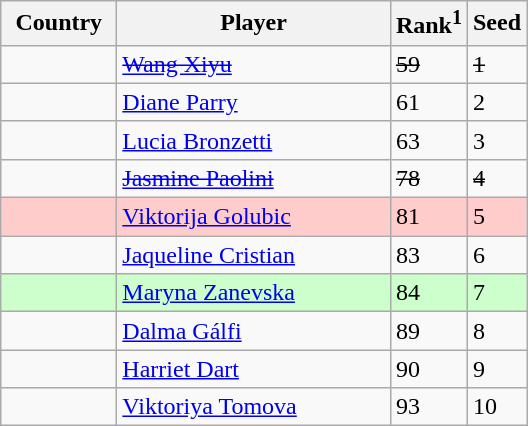<table class="sortable wikitable">
<tr>
<th width="70">Country</th>
<th width="175">Player</th>
<th>Rank<sup>1</sup></th>
<th>Seed</th>
</tr>
<tr>
<td><s></s></td>
<td><a href='#'><s>Wang Xiyu</s></a></td>
<td><s>59</s></td>
<td><s>1</s></td>
</tr>
<tr>
<td></td>
<td><a href='#'>Diane Parry</a></td>
<td>61</td>
<td>2</td>
</tr>
<tr>
<td></td>
<td><a href='#'>Lucia Bronzetti</a></td>
<td>63</td>
<td>3</td>
</tr>
<tr>
<td><s></s></td>
<td><a href='#'><s>Jasmine Paolini</s></a></td>
<td><s>78</s></td>
<td><s>4</s></td>
</tr>
<tr style="background:#fcc;">
<td></td>
<td><a href='#'>Viktorija Golubic</a></td>
<td>81</td>
<td>5</td>
</tr>
<tr>
<td></td>
<td><a href='#'>Jaqueline Cristian</a></td>
<td>83</td>
<td>6</td>
</tr>
<tr style="background:#cfc;">
<td></td>
<td><a href='#'>Maryna Zanevska</a></td>
<td>84</td>
<td>7</td>
</tr>
<tr>
<td></td>
<td><a href='#'>Dalma Gálfi</a></td>
<td>89</td>
<td>8</td>
</tr>
<tr>
<td></td>
<td><a href='#'>Harriet Dart</a></td>
<td>90</td>
<td>9</td>
</tr>
<tr>
<td></td>
<td><a href='#'>Viktoriya Tomova</a></td>
<td>93</td>
<td>10</td>
</tr>
</table>
